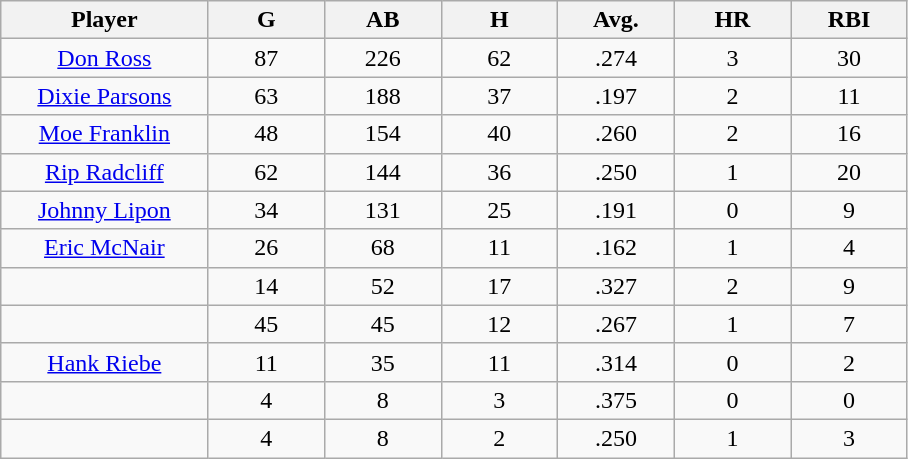<table class="wikitable sortable">
<tr>
<th bgcolor="#DDDDFF" width="16%">Player</th>
<th bgcolor="#DDDDFF" width="9%">G</th>
<th bgcolor="#DDDDFF" width="9%">AB</th>
<th bgcolor="#DDDDFF" width="9%">H</th>
<th bgcolor="#DDDDFF" width="9%">Avg.</th>
<th bgcolor="#DDDDFF" width="9%">HR</th>
<th bgcolor="#DDDDFF" width="9%">RBI</th>
</tr>
<tr align="center">
<td><a href='#'>Don Ross</a></td>
<td>87</td>
<td>226</td>
<td>62</td>
<td>.274</td>
<td>3</td>
<td>30</td>
</tr>
<tr align=center>
<td><a href='#'>Dixie Parsons</a></td>
<td>63</td>
<td>188</td>
<td>37</td>
<td>.197</td>
<td>2</td>
<td>11</td>
</tr>
<tr align=center>
<td><a href='#'>Moe Franklin</a></td>
<td>48</td>
<td>154</td>
<td>40</td>
<td>.260</td>
<td>2</td>
<td>16</td>
</tr>
<tr align=center>
<td><a href='#'>Rip Radcliff</a></td>
<td>62</td>
<td>144</td>
<td>36</td>
<td>.250</td>
<td>1</td>
<td>20</td>
</tr>
<tr align=center>
<td><a href='#'>Johnny Lipon</a></td>
<td>34</td>
<td>131</td>
<td>25</td>
<td>.191</td>
<td>0</td>
<td>9</td>
</tr>
<tr align=center>
<td><a href='#'>Eric McNair</a></td>
<td>26</td>
<td>68</td>
<td>11</td>
<td>.162</td>
<td>1</td>
<td>4</td>
</tr>
<tr align=center>
<td></td>
<td>14</td>
<td>52</td>
<td>17</td>
<td>.327</td>
<td>2</td>
<td>9</td>
</tr>
<tr align="center">
<td></td>
<td>45</td>
<td>45</td>
<td>12</td>
<td>.267</td>
<td>1</td>
<td>7</td>
</tr>
<tr align="center">
<td><a href='#'>Hank Riebe</a></td>
<td>11</td>
<td>35</td>
<td>11</td>
<td>.314</td>
<td>0</td>
<td>2</td>
</tr>
<tr align=center>
<td></td>
<td>4</td>
<td>8</td>
<td>3</td>
<td>.375</td>
<td>0</td>
<td>0</td>
</tr>
<tr align="center">
<td></td>
<td>4</td>
<td>8</td>
<td>2</td>
<td>.250</td>
<td>1</td>
<td>3</td>
</tr>
</table>
